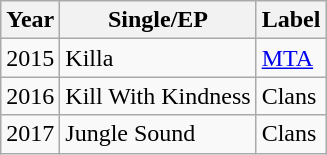<table class="wikitable">
<tr>
<th>Year</th>
<th>Single/EP</th>
<th>Label</th>
</tr>
<tr>
<td>2015</td>
<td>Killa</td>
<td><a href='#'>MTA</a></td>
</tr>
<tr>
<td>2016</td>
<td>Kill With Kindness</td>
<td>Clans</td>
</tr>
<tr>
<td>2017</td>
<td>Jungle Sound</td>
<td>Clans</td>
</tr>
</table>
